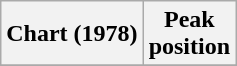<table class="wikitable sortable plainrowheaders">
<tr>
<th>Chart (1978)</th>
<th>Peak<br>position</th>
</tr>
<tr>
</tr>
</table>
